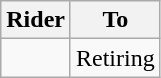<table class="wikitable sortable">
<tr>
<th>Rider</th>
<th>To</th>
</tr>
<tr>
<td></td>
<td>Retiring</td>
</tr>
</table>
